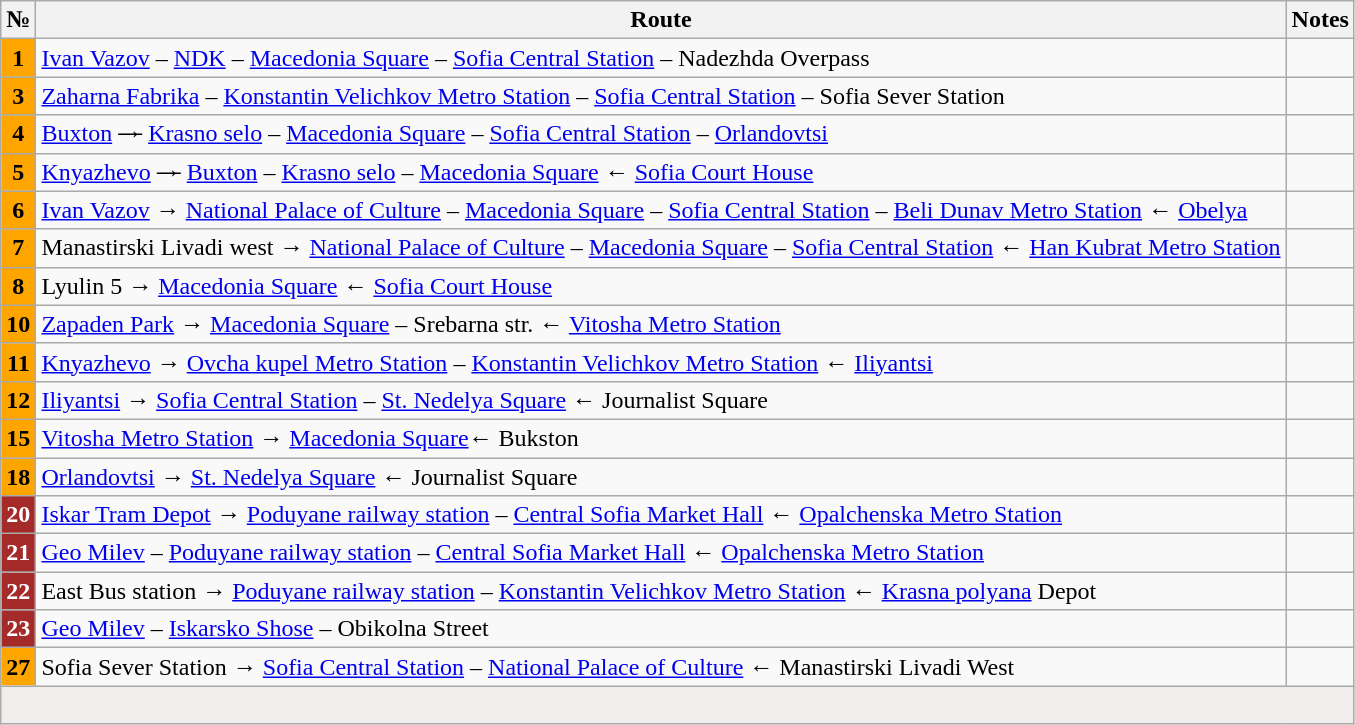<table class="wikitable">
<tr>
<th>№</th>
<th>Route</th>
<th>Notes</th>
</tr>
<tr>
<td style="text-align:center; color: black; background-color: orange"><strong>1</strong></td>
<td><a href='#'>Ivan Vazov</a> – <a href='#'>NDK</a> – <a href='#'>Macedonia Square</a> – <a href='#'>Sofia Central Station</a> – Nadezhda Overpass</td>
<td></td>
</tr>
<tr to be closed on 1.01.2023>
<td style="text-align:center; color: black; background-color: orange"><strong>3</strong></td>
<td><a href='#'>Zaharna Fabrika</a> – <a href='#'>Konstantin Velichkov Metro Station</a> – <a href='#'>Sofia Central Station</a> – Sofia Sever Station</td>
<td></td>
</tr>
<tr>
<td style="text-align:center; color: black; background-color: orange"><strong>4</strong></td>
<td><a href='#'>Buxton</a> <s>→</s> <a href='#'>Krasno selo</a> – <a href='#'>Macedonia Square</a> – <a href='#'>Sofia Central Station</a> – <a href='#'>Orlandovtsi</a></td>
<td></td>
</tr>
<tr>
<td style="text-align:center; color: black; background-color: orange"><strong>5</strong></td>
<td><a href='#'>Knyazhevo</a> <s>→</s> <a href='#'>Buxton</a> – <a href='#'>Krasno selo</a> – <a href='#'>Macedonia Square</a> ← <a href='#'>Sofia Court House</a></td>
<td></td>
</tr>
<tr>
<td style="text-align:center; color: black; background-color: orange"><strong>6</strong></td>
<td><a href='#'>Ivan Vazov</a> → <a href='#'>National Palace of Culture</a> – <a href='#'>Macedonia Square</a> – <a href='#'>Sofia Central Station</a> – <a href='#'>Beli Dunav Metro Station</a> ← <a href='#'>Obelya</a></td>
<td></td>
</tr>
<tr>
<td style="text-align:center; color: black; background-color: orange"><strong>7</strong></td>
<td>Manastirski Livadi west → <a href='#'>National Palace of Culture</a> – <a href='#'>Macedonia Square</a> – <a href='#'>Sofia Central Station</a> ← <a href='#'>Han Kubrat Metro Station</a></td>
<td></td>
</tr>
<tr>
<td style="text-align:center; color: black; background-color: orange"><strong>8</strong></td>
<td>Lyulin 5 → <a href='#'>Macedonia Square</a> ←  <a href='#'>Sofia Court House</a></td>
<td></td>
</tr>
<tr>
<td style="text-align:center; color: black; background-color: orange"><strong>10</strong></td>
<td><a href='#'>Zapaden Park</a> → <a href='#'>Macedonia Square</a> – Srebarna str. ← <a href='#'>Vitosha Metro Station</a></td>
<td></td>
</tr>
<tr>
<td style="text-align:center; color: black; background-color: orange"><strong>11</strong></td>
<td><a href='#'>Knyazhevo</a> → <a href='#'>Ovcha kupel Metro Station</a> – <a href='#'>Konstantin Velichkov Metro Station</a> ← <a href='#'>Iliyantsi</a></td>
<td></td>
</tr>
<tr>
<td style="text-align:center; color: black; background-color: orange"><strong>12</strong></td>
<td><a href='#'>Iliyantsi</a> → <a href='#'>Sofia Central Station</a> – <a href='#'>St. Nedelya Square</a> ← Journalist Square</td>
<td></td>
</tr>
<tr>
<td style="text-align:center; color: black; background-color: orange"><strong>15</strong></td>
<td><a href='#'>Vitosha Metro Station</a> → <a href='#'>Macedonia Square</a>← Bukston</td>
<td></td>
</tr>
<tr>
<td style="text-align:center; color: black; background-color: orange"><strong>18</strong></td>
<td><a href='#'>Orlandovtsi</a> → <a href='#'>St. Nedelya Square</a> ← Journalist Square</td>
<td></td>
</tr>
<tr>
<td style="text-align:center; color: white; background-color: brown"><strong>20</strong></td>
<td><a href='#'>Iskar Tram Depot</a> → <a href='#'>Poduyane railway station</a> – <a href='#'>Central Sofia Market Hall</a> ← <a href='#'>Opalchenska Metro Station</a></td>
<td></td>
</tr>
<tr>
<td style="text-align:center; color: white; background-color: brown"><strong>21</strong></td>
<td><a href='#'>Geo Milev</a> – <a href='#'>Poduyane railway station</a> – <a href='#'>Central Sofia Market Hall</a> ← <a href='#'>Opalchenska Metro Station</a></td>
<td></td>
</tr>
<tr>
<td style="text-align:center; color: white; background-color: brown"><strong>22</strong></td>
<td>East Bus station → <a href='#'>Poduyane railway station</a> – <a href='#'>Konstantin Velichkov Metro Station</a> ← <a href='#'>Krasna polyana</a> Depot</td>
<td></td>
</tr>
<tr>
<td style="text-align:center; color: white; background-color: brown"><strong>23</strong></td>
<td><a href='#'>Geo Milev</a> – <a href='#'>Iskarsko Shose</a> – Obikolna Street</td>
<td></td>
</tr>
<tr>
<td style="text-align:center; color: black; background-color: orange"><strong>27</strong></td>
<td>Sofia Sever Station → <a href='#'>Sofia Central Station</a> – <a href='#'>National Palace of Culture</a> ← Manastirski Livadi West</td>
<td></td>
</tr>
<tr>
<td colspan="3;" style="text-align:left; background-color:#EFEEEC"><br></td>
</tr>
</table>
